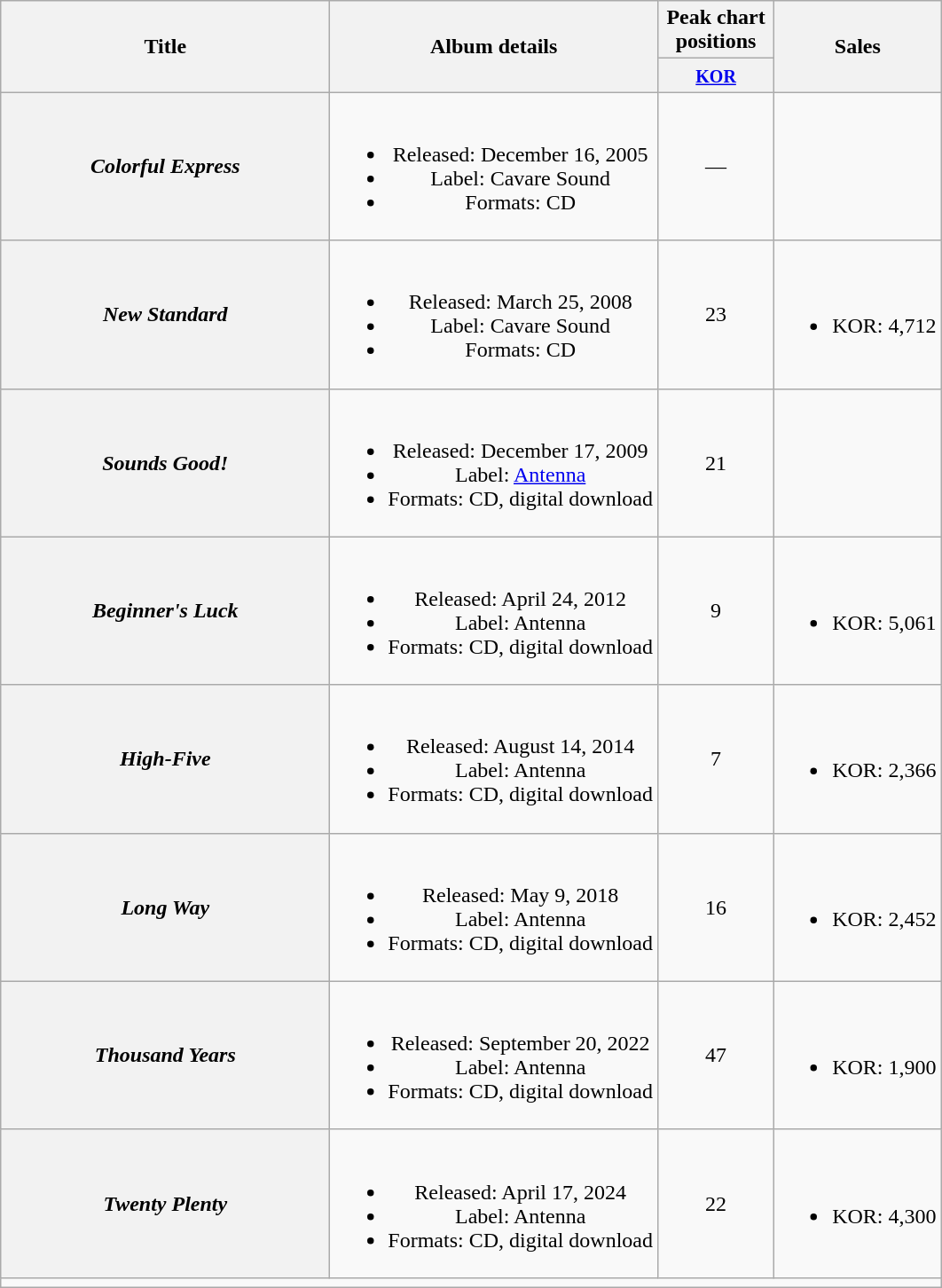<table class="wikitable plainrowheaders" style="text-align:center;">
<tr>
<th scope="col" rowspan="2" style="width:15em;">Title</th>
<th scope="col" rowspan="2">Album details</th>
<th scope="col" colspan="1" style="width:5em;">Peak chart positions</th>
<th scope="col" rowspan="2">Sales</th>
</tr>
<tr>
<th><small><a href='#'>KOR</a></small><br></th>
</tr>
<tr>
<th scope="row"><em>Colorful Express</em></th>
<td><br><ul><li>Released: December 16, 2005</li><li>Label: Cavare Sound</li><li>Formats: CD</li></ul></td>
<td>—</td>
<td></td>
</tr>
<tr>
<th scope="row"><em>New Standard</em></th>
<td><br><ul><li>Released: March 25, 2008</li><li>Label: Cavare Sound</li><li>Formats: CD</li></ul></td>
<td>23</td>
<td><br><ul><li>KOR: 4,712</li></ul></td>
</tr>
<tr>
<th scope="row"><em>Sounds Good!</em></th>
<td><br><ul><li>Released: December 17, 2009</li><li>Label: <a href='#'>Antenna</a></li><li>Formats: CD, digital download</li></ul></td>
<td>21</td>
<td></td>
</tr>
<tr>
<th scope="row"><em>Beginner's Luck</em></th>
<td><br><ul><li>Released: April 24, 2012</li><li>Label: Antenna</li><li>Formats: CD, digital download</li></ul></td>
<td>9</td>
<td><br><ul><li>KOR: 5,061</li></ul></td>
</tr>
<tr>
<th scope="row"><em>High-Five</em></th>
<td><br><ul><li>Released: August 14, 2014</li><li>Label: Antenna</li><li>Formats: CD, digital download</li></ul></td>
<td>7</td>
<td><br><ul><li>KOR: 2,366</li></ul></td>
</tr>
<tr>
<th scope="row"><em>Long Way</em></th>
<td><br><ul><li>Released: May 9, 2018</li><li>Label: Antenna</li><li>Formats: CD, digital download</li></ul></td>
<td>16</td>
<td><br><ul><li>KOR: 2,452</li></ul></td>
</tr>
<tr>
<th scope="row"><em>Thousand Years</em></th>
<td><br><ul><li>Released: September 20, 2022</li><li>Label: Antenna</li><li>Formats: CD, digital download</li></ul></td>
<td>47</td>
<td><br><ul><li>KOR: 1,900</li></ul></td>
</tr>
<tr>
<th scope="row"><em>Twenty Plenty</em></th>
<td><br><ul><li>Released: April 17, 2024</li><li>Label: Antenna</li><li>Formats: CD, digital download</li></ul></td>
<td>22</td>
<td><br><ul><li>KOR: 4,300</li></ul></td>
</tr>
<tr>
<td colspan="4"></td>
</tr>
</table>
